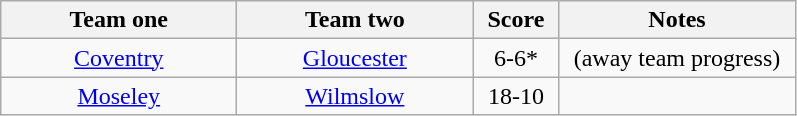<table class="wikitable" style="text-align: center">
<tr>
<th width=150>Team one</th>
<th width=150>Team two</th>
<th width=50>Score</th>
<th width=150>Notes</th>
</tr>
<tr>
<td><a href='#'>Coventry</a></td>
<td><a href='#'>Gloucester</a></td>
<td>6-6*</td>
<td>(away team progress)</td>
</tr>
<tr>
<td><a href='#'>Moseley</a></td>
<td><a href='#'>Wilmslow</a></td>
<td>18-10</td>
<td></td>
</tr>
</table>
